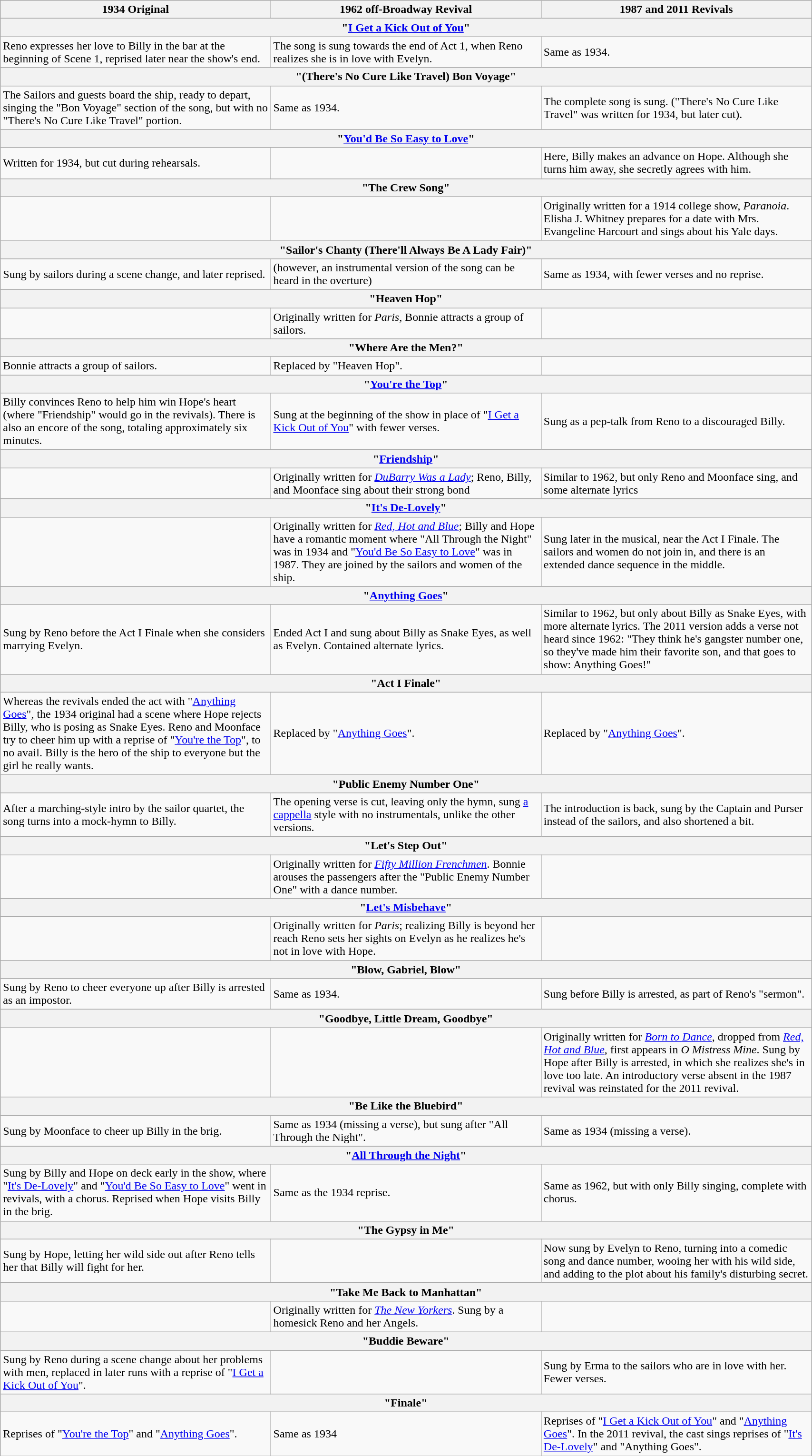<table class="wikitable" width="90%">
<tr>
<th width="30%">1934 Original</th>
<th width="30%">1962 off-Broadway Revival</th>
<th width="30%">1987 and 2011 Revivals</th>
</tr>
<tr>
<th colspan="3">"<a href='#'>I Get a Kick Out of You</a>"</th>
</tr>
<tr>
<td>Reno expresses her love to Billy in the bar at the beginning of Scene 1, reprised later near the show's end.</td>
<td>The song is sung towards the end of Act 1, when Reno realizes she is in love with Evelyn.</td>
<td>Same as 1934.</td>
</tr>
<tr>
<th colspan="3">"(There's No Cure Like Travel) Bon Voyage"</th>
</tr>
<tr>
<td>The Sailors and guests board the ship, ready to depart, singing the "Bon Voyage" section of the song, but with no "There's No Cure Like Travel" portion.</td>
<td>Same as 1934.</td>
<td>The complete song is sung. ("There's No Cure Like Travel" was written for 1934, but later cut).</td>
</tr>
<tr>
<th colspan="3">"<a href='#'>You'd Be So Easy to Love</a>"</th>
</tr>
<tr>
<td>Written for 1934, but cut during rehearsals.</td>
<td></td>
<td>Here, Billy makes an advance on Hope. Although she turns him away, she secretly agrees with him.</td>
</tr>
<tr>
<th colspan="3">"The Crew Song"</th>
</tr>
<tr>
<td></td>
<td></td>
<td>Originally written for a 1914 college show, <em>Paranoia</em>. Elisha J. Whitney prepares for a date with Mrs. Evangeline Harcourt and sings about his Yale days.</td>
</tr>
<tr>
<th colspan="3">"Sailor's Chanty (There'll Always Be A Lady Fair)"</th>
</tr>
<tr>
<td>Sung by sailors during a scene change, and later reprised.</td>
<td> (however, an instrumental version of the song can be heard in the overture)</td>
<td>Same as 1934, with fewer verses and no reprise.</td>
</tr>
<tr>
<th colspan="3">"Heaven Hop"</th>
</tr>
<tr>
<td></td>
<td>Originally written for <em>Paris</em>, Bonnie attracts a group of sailors.</td>
<td></td>
</tr>
<tr>
<th colspan="3">"Where Are the Men?"</th>
</tr>
<tr>
<td>Bonnie attracts a group of sailors.</td>
<td>Replaced by "Heaven Hop".</td>
<td></td>
</tr>
<tr>
<th colspan="3">"<a href='#'>You're the Top</a>"</th>
</tr>
<tr>
<td>Billy convinces Reno to help him win Hope's heart (where "Friendship" would go in the revivals). There is also an encore of the song, totaling approximately six minutes.</td>
<td>Sung at the beginning of the show in place of "<a href='#'>I Get a Kick Out of You</a>" with fewer verses.</td>
<td>Sung as a pep-talk from Reno to a discouraged Billy.</td>
</tr>
<tr>
<th colspan="3">"<a href='#'>Friendship</a>"</th>
</tr>
<tr>
<td></td>
<td>Originally written for <em><a href='#'>DuBarry Was a Lady</a></em>; Reno, Billy, and Moonface sing about their strong bond</td>
<td>Similar to 1962, but only Reno and Moonface sing, and some alternate lyrics</td>
</tr>
<tr>
<th colspan="3">"<a href='#'>It's De-Lovely</a>"</th>
</tr>
<tr>
<td></td>
<td>Originally written for <em><a href='#'>Red, Hot and Blue</a></em>; Billy and Hope have a romantic moment where "All Through the Night" was in 1934 and "<a href='#'>You'd Be So Easy to Love</a>" was in 1987. They are joined by the sailors and women of the ship.</td>
<td>Sung later in the musical, near the Act I Finale. The sailors and women do not join in, and there is an extended dance sequence in the middle.</td>
</tr>
<tr>
<th colspan="3">"<a href='#'>Anything Goes</a>"</th>
</tr>
<tr>
<td>Sung by Reno before the Act I Finale when she considers marrying Evelyn.</td>
<td>Ended Act I and sung about Billy as Snake Eyes, as well as Evelyn. Contained alternate lyrics.</td>
<td>Similar to 1962, but only about Billy as Snake Eyes, with more alternate lyrics. The 2011 version adds a verse not heard since 1962: "They think he's gangster number one, so they've made him their favorite son, and that goes to show: Anything Goes!"</td>
</tr>
<tr>
<th colspan="3">"Act I Finale"</th>
</tr>
<tr>
<td>Whereas the revivals ended the act with "<a href='#'>Anything Goes</a>", the 1934 original had a scene where Hope rejects Billy, who is posing as Snake Eyes. Reno and Moonface try to cheer him up with a reprise of "<a href='#'>You're the Top</a>", to no avail. Billy is the hero of the ship to everyone but the girl he really wants.</td>
<td>Replaced by "<a href='#'>Anything Goes</a>".</td>
<td>Replaced by "<a href='#'>Anything Goes</a>".</td>
</tr>
<tr>
<th colspan="3">"Public Enemy Number One"</th>
</tr>
<tr>
<td>After a marching-style intro by the sailor quartet, the song turns into a mock-hymn to Billy.</td>
<td>The opening verse is cut, leaving only the hymn, sung <a href='#'>a cappella</a> style with no instrumentals, unlike the other versions.</td>
<td>The introduction is back, sung by the Captain and Purser instead of the sailors, and also shortened a bit.</td>
</tr>
<tr>
<th colspan="3">"Let's Step Out"</th>
</tr>
<tr>
<td></td>
<td>Originally written for <em><a href='#'>Fifty Million Frenchmen</a></em>. Bonnie arouses the passengers after the "Public Enemy Number One" with a dance number.</td>
<td></td>
</tr>
<tr>
<th colspan="3">"<a href='#'>Let's Misbehave</a>"</th>
</tr>
<tr>
<td></td>
<td>Originally written for <em>Paris</em>; realizing Billy is beyond her reach Reno sets her sights on Evelyn as he realizes he's not in love with Hope.</td>
<td></td>
</tr>
<tr>
<th colspan="3">"Blow, Gabriel, Blow"</th>
</tr>
<tr>
<td>Sung by Reno to cheer everyone up after Billy is arrested as an impostor.</td>
<td>Same as 1934.</td>
<td>Sung before Billy is arrested, as part of Reno's "sermon".</td>
</tr>
<tr>
<th colspan="3">"Goodbye, Little Dream, Goodbye"</th>
</tr>
<tr>
<td></td>
<td></td>
<td>Originally written for <em><a href='#'>Born to Dance</a></em>, dropped from <em><a href='#'>Red, Hot and Blue</a></em>, first appears in <em>O Mistress Mine</em>. Sung by Hope after Billy is arrested, in which she realizes she's in love too late.  An introductory verse absent in the 1987 revival was reinstated for the 2011 revival.</td>
</tr>
<tr>
<th colspan="3">"Be Like the Bluebird"</th>
</tr>
<tr>
<td>Sung by Moonface to cheer up Billy in the brig.</td>
<td>Same as 1934 (missing a verse), but sung after "All Through the Night".</td>
<td>Same as 1934 (missing a verse).</td>
</tr>
<tr>
<th colspan="3">"<a href='#'>All Through the Night</a>"</th>
</tr>
<tr>
<td>Sung by Billy and Hope on deck early in the show, where "<a href='#'>It's De-Lovely</a>" and "<a href='#'>You'd Be So Easy to Love</a>" went in revivals, with a chorus. Reprised when Hope visits Billy in the brig.</td>
<td>Same as the 1934 reprise.</td>
<td>Same as 1962, but with only Billy singing, complete with chorus.</td>
</tr>
<tr>
<th colspan="3">"The Gypsy in Me"</th>
</tr>
<tr>
<td>Sung by Hope, letting her wild side out after Reno tells her that Billy will fight for her.</td>
<td></td>
<td>Now sung by Evelyn to Reno, turning into a comedic song and dance number, wooing her with his wild side, and adding to the plot about his family's disturbing secret.</td>
</tr>
<tr>
<th colspan="3">"Take Me Back to Manhattan"</th>
</tr>
<tr>
<td></td>
<td>Originally written for <em><a href='#'>The New Yorkers</a></em>. Sung by a homesick Reno and her Angels.</td>
<td></td>
</tr>
<tr>
<th colspan="3">"Buddie Beware"</th>
</tr>
<tr>
<td>Sung by Reno during a scene change about her problems with men, replaced in later runs with a reprise of "<a href='#'>I Get a Kick Out of You</a>".</td>
<td></td>
<td>Sung by Erma to the sailors who are in love with her. Fewer verses.</td>
</tr>
<tr>
<th colspan="3">"Finale"</th>
</tr>
<tr>
<td>Reprises of "<a href='#'>You're the Top</a>" and "<a href='#'>Anything Goes</a>".</td>
<td>Same as 1934</td>
<td>Reprises of "<a href='#'>I Get a Kick Out of You</a>" and "<a href='#'>Anything Goes</a>". In the 2011 revival, the cast sings reprises of "<a href='#'>It's De-Lovely</a>" and "Anything Goes".</td>
</tr>
</table>
